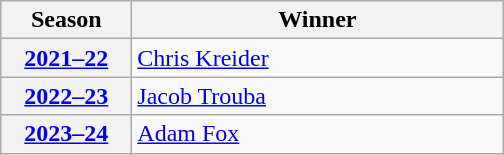<table class="wikitable">
<tr>
<th scope="col" style="width:5em">Season</th>
<th scope="col" style="width:15em">Winner</th>
</tr>
<tr>
<th scope="row"><a href='#'>2021–22</a></th>
<td><a href='#'>Chris Kreider</a></td>
</tr>
<tr>
<th scope="row"><a href='#'>2022–23</a></th>
<td><a href='#'>Jacob Trouba</a></td>
</tr>
<tr>
<th scope="row"><a href='#'>2023–24</a></th>
<td><a href='#'>Adam Fox</a></td>
</tr>
</table>
